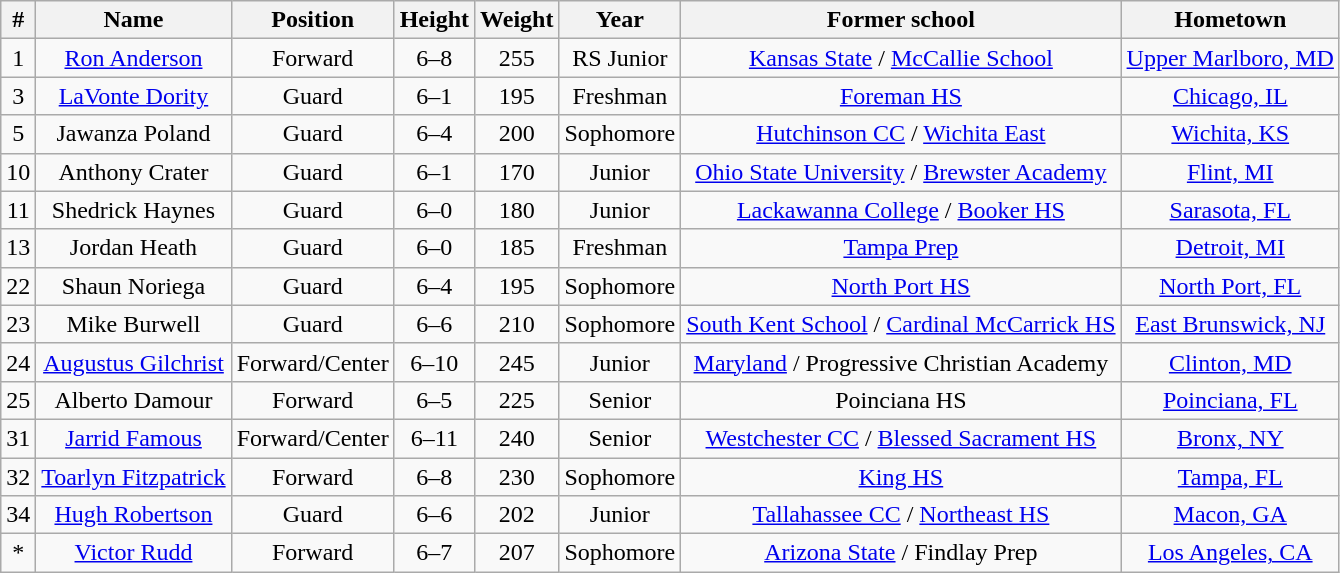<table class="wikitable" style="text-align: center;">
<tr>
<th>#</th>
<th>Name</th>
<th>Position</th>
<th>Height</th>
<th>Weight</th>
<th>Year</th>
<th>Former school</th>
<th>Hometown</th>
</tr>
<tr>
<td>1</td>
<td><a href='#'>Ron Anderson</a></td>
<td>Forward</td>
<td>6–8</td>
<td>255</td>
<td>RS Junior</td>
<td><a href='#'>Kansas State</a> / <a href='#'>McCallie School</a></td>
<td><a href='#'>Upper Marlboro, MD</a></td>
</tr>
<tr>
<td>3</td>
<td><a href='#'>LaVonte Dority</a></td>
<td>Guard</td>
<td>6–1</td>
<td>195</td>
<td>Freshman</td>
<td><a href='#'>Foreman HS</a></td>
<td><a href='#'>Chicago, IL</a></td>
</tr>
<tr>
<td>5</td>
<td>Jawanza Poland</td>
<td>Guard</td>
<td>6–4</td>
<td>200</td>
<td>Sophomore</td>
<td><a href='#'>Hutchinson CC</a> / <a href='#'>Wichita East</a></td>
<td><a href='#'>Wichita, KS</a></td>
</tr>
<tr>
<td>10</td>
<td>Anthony Crater</td>
<td>Guard</td>
<td>6–1</td>
<td>170</td>
<td>Junior</td>
<td><a href='#'>Ohio State University</a> / <a href='#'>Brewster Academy</a></td>
<td><a href='#'>Flint, MI</a></td>
</tr>
<tr>
<td>11</td>
<td>Shedrick Haynes</td>
<td>Guard</td>
<td>6–0</td>
<td>180</td>
<td>Junior</td>
<td><a href='#'>Lackawanna College</a> / <a href='#'>Booker HS</a></td>
<td><a href='#'>Sarasota, FL</a></td>
</tr>
<tr>
<td>13</td>
<td>Jordan Heath</td>
<td>Guard</td>
<td>6–0</td>
<td>185</td>
<td>Freshman</td>
<td><a href='#'>Tampa Prep</a></td>
<td><a href='#'>Detroit, MI</a></td>
</tr>
<tr>
<td>22</td>
<td>Shaun Noriega</td>
<td>Guard</td>
<td>6–4</td>
<td>195</td>
<td>Sophomore</td>
<td><a href='#'>North Port HS</a></td>
<td><a href='#'>North Port, FL</a></td>
</tr>
<tr>
<td>23</td>
<td>Mike Burwell</td>
<td>Guard</td>
<td>6–6</td>
<td>210</td>
<td>Sophomore</td>
<td><a href='#'>South Kent School</a> / <a href='#'>Cardinal McCarrick HS</a></td>
<td><a href='#'>East Brunswick, NJ</a></td>
</tr>
<tr>
<td>24</td>
<td><a href='#'>Augustus Gilchrist</a></td>
<td>Forward/Center</td>
<td>6–10</td>
<td>245</td>
<td>Junior</td>
<td><a href='#'>Maryland</a> /  Progressive Christian Academy</td>
<td><a href='#'>Clinton, MD</a></td>
</tr>
<tr>
<td>25</td>
<td>Alberto Damour</td>
<td>Forward</td>
<td>6–5</td>
<td>225</td>
<td>Senior</td>
<td>Poinciana HS</td>
<td><a href='#'>Poinciana, FL</a></td>
</tr>
<tr>
<td>31</td>
<td><a href='#'>Jarrid Famous</a></td>
<td>Forward/Center</td>
<td>6–11</td>
<td>240</td>
<td>Senior</td>
<td><a href='#'>Westchester CC</a> / <a href='#'>Blessed Sacrament HS</a></td>
<td><a href='#'>Bronx, NY</a></td>
</tr>
<tr>
<td>32</td>
<td><a href='#'>Toarlyn Fitzpatrick</a></td>
<td>Forward</td>
<td>6–8</td>
<td>230</td>
<td>Sophomore</td>
<td><a href='#'>King HS</a></td>
<td><a href='#'>Tampa, FL</a></td>
</tr>
<tr>
<td>34</td>
<td><a href='#'>Hugh Robertson</a></td>
<td>Guard</td>
<td>6–6</td>
<td>202</td>
<td>Junior</td>
<td><a href='#'>Tallahassee CC</a> / <a href='#'>Northeast HS</a></td>
<td><a href='#'>Macon, GA</a></td>
</tr>
<tr>
<td>*</td>
<td><a href='#'>Victor Rudd</a></td>
<td>Forward</td>
<td>6–7</td>
<td>207</td>
<td>Sophomore</td>
<td><a href='#'>Arizona State</a> / Findlay Prep</td>
<td><a href='#'>Los Angeles, CA</a></td>
</tr>
</table>
